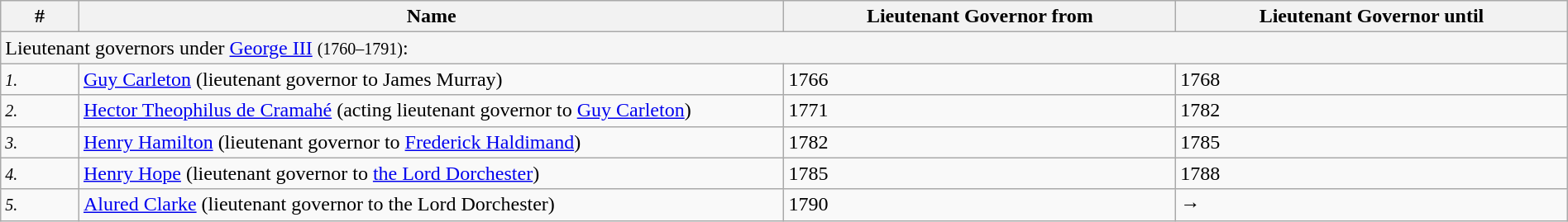<table class="wikitable" style="width:100%">
<tr>
<th width="5%">#</th>
<th width="45%">Name</th>
<th width="25%">Lieutenant Governor from</th>
<th width="25%">Lieutenant Governor until</th>
</tr>
<tr bgcolor="#F5F5F5">
<td colspan="5" align="left"><span>Lieutenant governors under <a href='#'>George III</a> <small>(1760–1791)</small>:</span></td>
</tr>
<tr>
<td><small><em>1.</em></small></td>
<td><a href='#'>Guy Carleton</a>  (lieutenant governor to James Murray)</td>
<td>1766</td>
<td>1768</td>
</tr>
<tr>
<td><small><em>2.</em></small></td>
<td><a href='#'>Hector Theophilus de Cramahé</a> (acting lieutenant governor to <a href='#'>Guy Carleton</a>)</td>
<td>1771</td>
<td>1782</td>
</tr>
<tr>
<td><small><em>3.</em></small></td>
<td><a href='#'>Henry Hamilton</a> (lieutenant governor to <a href='#'>Frederick Haldimand</a>)</td>
<td>1782</td>
<td>1785</td>
</tr>
<tr>
<td><small><em>4.</em></small></td>
<td><a href='#'>Henry Hope</a> (lieutenant governor to <a href='#'>the Lord Dorchester</a>)</td>
<td>1785</td>
<td>1788</td>
</tr>
<tr>
<td><small><em>5.</em></small></td>
<td><a href='#'>Alured Clarke</a>  (lieutenant governor to the Lord Dorchester)</td>
<td>1790</td>
<td>→</td>
</tr>
</table>
